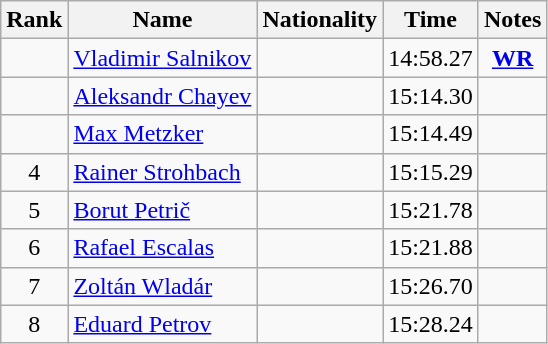<table class="wikitable sortable" style="text-align:center">
<tr>
<th>Rank</th>
<th>Name</th>
<th>Nationality</th>
<th>Time</th>
<th>Notes</th>
</tr>
<tr>
<td></td>
<td align=left><a href='#'>Vladimir Salnikov</a></td>
<td align=left></td>
<td>14:58.27</td>
<td><strong><a href='#'>WR</a></strong></td>
</tr>
<tr>
<td></td>
<td align=left><a href='#'>Aleksandr Chayev</a></td>
<td align=left></td>
<td>15:14.30</td>
<td></td>
</tr>
<tr>
<td></td>
<td align=left><a href='#'>Max Metzker</a></td>
<td align=left></td>
<td>15:14.49</td>
<td></td>
</tr>
<tr>
<td>4</td>
<td align=left><a href='#'>Rainer Strohbach</a></td>
<td align=left></td>
<td>15:15.29</td>
<td></td>
</tr>
<tr>
<td>5</td>
<td align=left><a href='#'>Borut Petrič</a></td>
<td align=left></td>
<td>15:21.78</td>
<td></td>
</tr>
<tr>
<td>6</td>
<td align=left><a href='#'>Rafael Escalas</a></td>
<td align=left></td>
<td>15:21.88</td>
<td></td>
</tr>
<tr>
<td>7</td>
<td align=left><a href='#'>Zoltán Wladár</a></td>
<td align=left></td>
<td>15:26.70</td>
<td></td>
</tr>
<tr>
<td>8</td>
<td align=left><a href='#'>Eduard Petrov</a></td>
<td align=left></td>
<td>15:28.24</td>
<td></td>
</tr>
</table>
